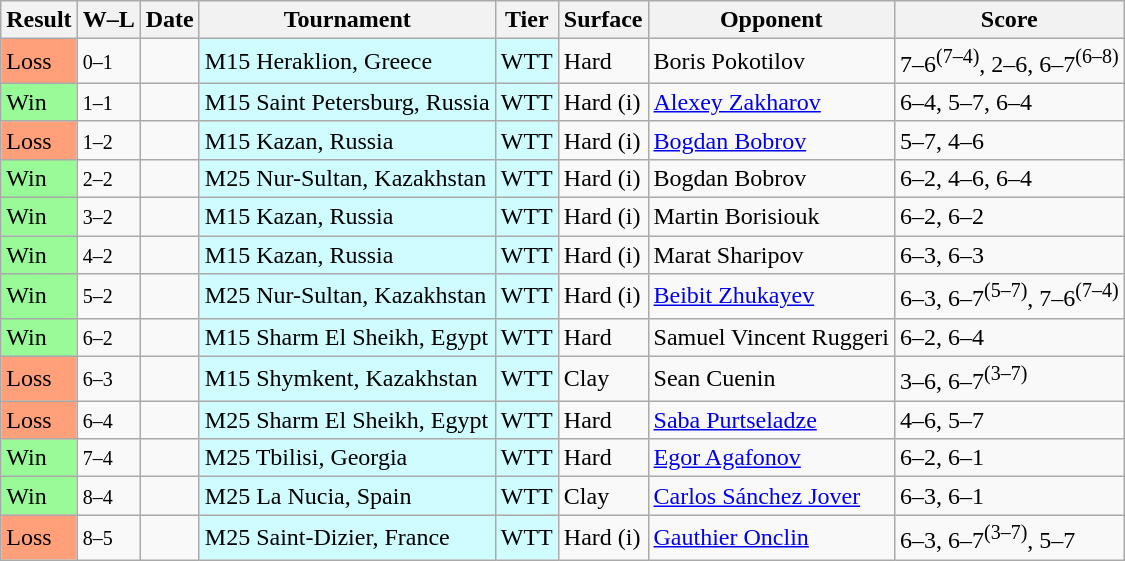<table class="sortable wikitable nowrap">
<tr>
<th>Result</th>
<th class="unsortable">W–L</th>
<th>Date</th>
<th>Tournament</th>
<th>Tier</th>
<th>Surface</th>
<th>Opponent</th>
<th class="unsortable">Score</th>
</tr>
<tr>
<td bgcolor=ffa07a>Loss</td>
<td><small>0–1</small></td>
<td></td>
<td style="background:#cffcff;">M15 Heraklion, Greece</td>
<td style="background:#cffcff;">WTT</td>
<td>Hard</td>
<td> Boris Pokotilov</td>
<td>7–6<sup>(7–4)</sup>, 2–6, 6–7<sup>(6–8)</sup></td>
</tr>
<tr>
<td bgcolor=98fb98>Win</td>
<td><small>1–1</small></td>
<td></td>
<td style="background:#cffcff;">M15 Saint Petersburg, Russia</td>
<td style="background:#cffcff;">WTT</td>
<td>Hard (i)</td>
<td> <a href='#'>Alexey Zakharov</a></td>
<td>6–4, 5–7, 6–4</td>
</tr>
<tr>
<td bgcolor=ffa07a>Loss</td>
<td><small>1–2</small></td>
<td></td>
<td style="background:#cffcff;">M15 Kazan, Russia</td>
<td style="background:#cffcff;">WTT</td>
<td>Hard (i)</td>
<td> <a href='#'>Bogdan Bobrov</a></td>
<td>5–7, 4–6</td>
</tr>
<tr>
<td bgcolor=98fb98>Win</td>
<td><small>2–2</small></td>
<td></td>
<td style="background:#cffcff;">M25 Nur-Sultan, Kazakhstan</td>
<td style="background:#cffcff;">WTT</td>
<td>Hard (i)</td>
<td> Bogdan Bobrov</td>
<td>6–2, 4–6, 6–4</td>
</tr>
<tr>
<td bgcolor=98fb98>Win</td>
<td><small>3–2</small></td>
<td></td>
<td style="background:#cffcff;">M15 Kazan, Russia</td>
<td style="background:#cffcff;">WTT</td>
<td>Hard (i)</td>
<td> Martin Borisiouk</td>
<td>6–2, 6–2</td>
</tr>
<tr>
<td bgcolor=98fb98>Win</td>
<td><small>4–2</small></td>
<td></td>
<td style="background:#cffcff;">M15 Kazan, Russia</td>
<td style="background:#cffcff;">WTT</td>
<td>Hard (i)</td>
<td> Marat Sharipov</td>
<td>6–3, 6–3</td>
</tr>
<tr>
<td bgcolor=98fb98>Win</td>
<td><small>5–2</small></td>
<td></td>
<td style="background:#cffcff;">M25 Nur-Sultan, Kazakhstan</td>
<td style="background:#cffcff;">WTT</td>
<td>Hard (i)</td>
<td> <a href='#'>Beibit Zhukayev</a></td>
<td>6–3, 6–7<sup>(5–7)</sup>, 7–6<sup>(7–4)</sup></td>
</tr>
<tr>
<td bgcolor=98fb98>Win</td>
<td><small>6–2</small></td>
<td></td>
<td style="background:#cffcff;">M15 Sharm El Sheikh, Egypt</td>
<td style="background:#cffcff;">WTT</td>
<td>Hard</td>
<td> Samuel Vincent Ruggeri</td>
<td>6–2, 6–4</td>
</tr>
<tr>
<td bgcolor=ffa07a>Loss</td>
<td><small>6–3</small></td>
<td></td>
<td style="background:#cffcff;">M15 Shymkent, Kazakhstan</td>
<td style="background:#cffcff;">WTT</td>
<td>Clay</td>
<td> Sean Cuenin</td>
<td>3–6, 6–7<sup>(3–7)</sup></td>
</tr>
<tr>
<td bgcolor=ffa07a>Loss</td>
<td><small>6–4</small></td>
<td></td>
<td style="background:#cffcff;">M25 Sharm El Sheikh, Egypt</td>
<td style="background:#cffcff;">WTT</td>
<td>Hard</td>
<td> <a href='#'>Saba Purtseladze</a></td>
<td>4–6, 5–7</td>
</tr>
<tr>
<td bgcolor=98fb98>Win</td>
<td><small>7–4</small></td>
<td></td>
<td style="background:#cffcff;">M25 Tbilisi, Georgia</td>
<td style="background:#cffcff;">WTT</td>
<td>Hard</td>
<td> <a href='#'>Egor Agafonov</a></td>
<td>6–2, 6–1</td>
</tr>
<tr>
<td bgcolor=98fb98>Win</td>
<td><small>8–4</small></td>
<td></td>
<td style="background:#cffcff;">M25 La Nucia, Spain</td>
<td style="background:#cffcff;">WTT</td>
<td>Clay</td>
<td> <a href='#'>Carlos Sánchez Jover</a></td>
<td>6–3, 6–1</td>
</tr>
<tr>
<td bgcolor=ffa07a>Loss</td>
<td><small>8–5</small></td>
<td></td>
<td style="background:#cffcff;">M25 Saint-Dizier, France</td>
<td style="background:#cffcff;">WTT</td>
<td>Hard (i)</td>
<td> <a href='#'>Gauthier Onclin</a></td>
<td>6–3, 6–7<sup>(3–7)</sup>, 5–7</td>
</tr>
</table>
